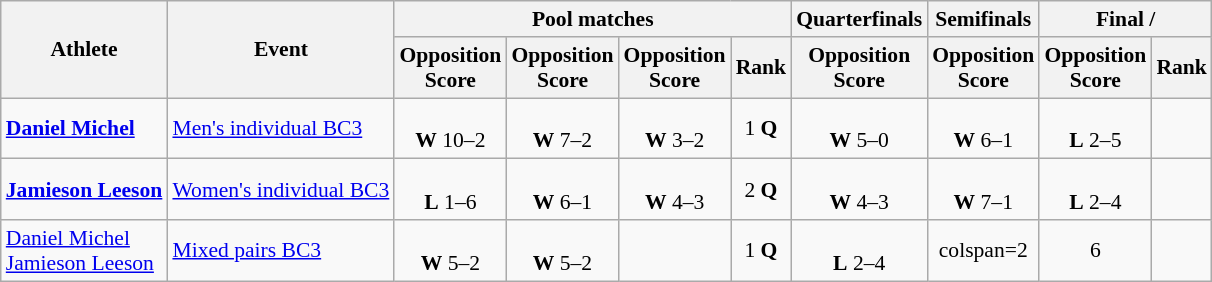<table class=wikitable style="font-size:90%">
<tr>
<th rowspan="2">Athlete</th>
<th rowspan="2">Event</th>
<th colspan="4">Pool matches</th>
<th>Quarterfinals</th>
<th>Semifinals</th>
<th colspan="2">Final / </th>
</tr>
<tr>
<th>Opposition<br>Score</th>
<th>Opposition<br>Score</th>
<th>Opposition<br>Score</th>
<th>Rank</th>
<th>Opposition<br>Score</th>
<th>Opposition<br>Score</th>
<th>Opposition<br>Score</th>
<th>Rank</th>
</tr>
<tr align=center>
<td align=left><strong><a href='#'>Daniel Michel</a></strong></td>
<td align=left><a href='#'>Men's individual BC3</a></td>
<td><br><strong>W</strong> 10–2</td>
<td><br><strong>W</strong> 7–2</td>
<td><br><strong>W</strong> 3–2</td>
<td>1 <strong>Q</strong></td>
<td><br><strong>W</strong> 5–0</td>
<td><br><strong>W</strong> 6–1</td>
<td><br><strong>L</strong> 2–5</td>
<td></td>
</tr>
<tr align=center>
<td align=left><strong><a href='#'>Jamieson Leeson</a></strong></td>
<td align=left><a href='#'>Women's individual BC3</a></td>
<td><br><strong>L</strong> 1–6</td>
<td><br><strong>W</strong> 6–1</td>
<td><br><strong>W</strong> 4–3</td>
<td>2 <strong>Q</strong></td>
<td><br><strong>W</strong> 4–3</td>
<td><br><strong>W</strong> 7–1</td>
<td><br><strong>L</strong> 2–4</td>
<td></td>
</tr>
<tr align=center>
<td align=left><a href='#'>Daniel Michel</a><br><a href='#'>Jamieson Leeson</a></td>
<td align=left><a href='#'>Mixed pairs BC3</a></td>
<td><br><strong>W</strong> 5–2</td>
<td><br><strong>W</strong> 5–2</td>
<td></td>
<td>1 <strong>Q</strong></td>
<td><br><strong>L</strong> 2–4</td>
<td>colspan=2 </td>
<td>6</td>
</tr>
</table>
